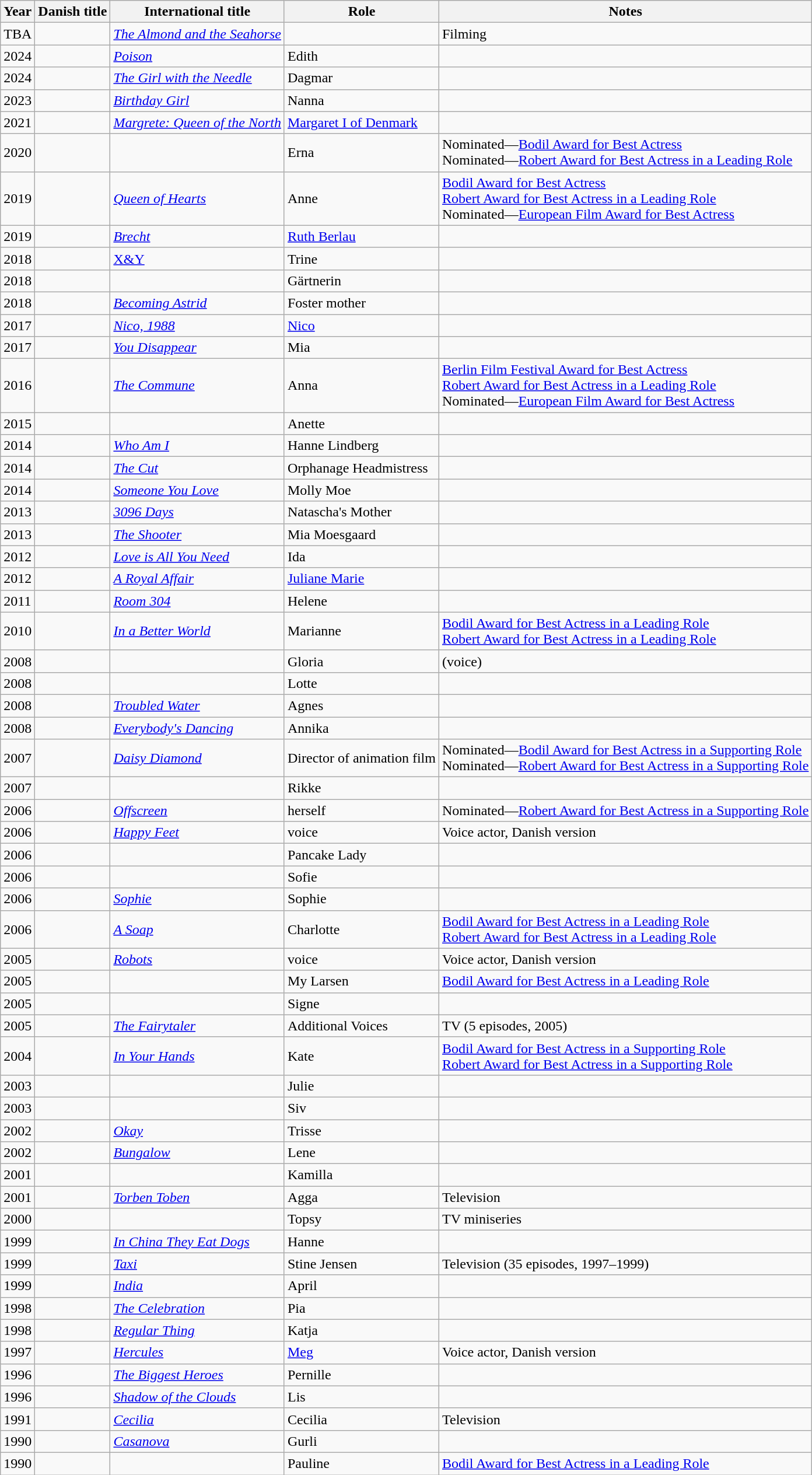<table class="wikitable sortable">
<tr>
<th>Year</th>
<th>Danish title</th>
<th>International title</th>
<th>Role</th>
<th class="unsortable">Notes</th>
</tr>
<tr>
<td>TBA</td>
<td></td>
<td><em><a href='#'>The Almond and the Seahorse</a></em></td>
<td></td>
<td>Filming</td>
</tr>
<tr>
<td>2024</td>
<td></td>
<td><em><a href='#'>Poison</a></em></td>
<td>Edith</td>
<td></td>
</tr>
<tr>
<td>2024</td>
<td></td>
<td><em><a href='#'>The Girl with the Needle</a></em></td>
<td>Dagmar</td>
<td></td>
</tr>
<tr>
<td>2023</td>
<td></td>
<td><em><a href='#'>Birthday Girl</a></em></td>
<td>Nanna</td>
<td></td>
</tr>
<tr>
<td>2021</td>
<td></td>
<td><em><a href='#'>Margrete: Queen of the North</a></em></td>
<td><a href='#'>Margaret I of Denmark</a></td>
<td></td>
</tr>
<tr>
<td>2020</td>
<td></td>
<td><em></em></td>
<td>Erna</td>
<td>Nominated—<a href='#'>Bodil Award for Best Actress</a><br>Nominated—<a href='#'>Robert Award for Best Actress in a Leading Role</a></td>
</tr>
<tr>
<td>2019</td>
<td></td>
<td><em><a href='#'>Queen of Hearts</a></em></td>
<td>Anne</td>
<td><a href='#'>Bodil Award for Best Actress</a><br><a href='#'>Robert Award for Best Actress in a Leading Role</a><br>Nominated—<a href='#'>European Film Award for Best Actress</a></td>
</tr>
<tr>
<td>2019</td>
<td></td>
<td><em><a href='#'>Brecht</a></em></td>
<td><a href='#'>Ruth Berlau</a></td>
<td></td>
</tr>
<tr>
<td>2018</td>
<td></td>
<td><a href='#'>X&Y</a></td>
<td>Trine</td>
<td></td>
</tr>
<tr>
<td>2018</td>
<td></td>
<td><em></em></td>
<td>Gärtnerin</td>
<td></td>
</tr>
<tr>
<td>2018</td>
<td></td>
<td><em><a href='#'>Becoming Astrid</a></em></td>
<td>Foster mother</td>
<td></td>
</tr>
<tr>
<td>2017</td>
<td></td>
<td><em><a href='#'>Nico, 1988</a></em></td>
<td><a href='#'>Nico</a></td>
<td></td>
</tr>
<tr>
<td>2017</td>
<td></td>
<td><em><a href='#'>You Disappear</a></em></td>
<td>Mia</td>
<td></td>
</tr>
<tr>
<td>2016</td>
<td></td>
<td><em><a href='#'>The Commune</a></em></td>
<td>Anna</td>
<td><a href='#'>Berlin Film Festival Award for Best Actress</a><br><a href='#'>Robert Award for Best Actress in a Leading Role</a><br>Nominated—<a href='#'>European Film Award for Best Actress</a></td>
</tr>
<tr>
<td>2015</td>
<td></td>
<td><em></em></td>
<td>Anette</td>
<td></td>
</tr>
<tr>
<td>2014</td>
<td></td>
<td><em><a href='#'>Who Am I</a></em></td>
<td>Hanne Lindberg</td>
<td></td>
</tr>
<tr>
<td>2014</td>
<td></td>
<td><em><a href='#'>The Cut</a></em></td>
<td>Orphanage Headmistress</td>
<td></td>
</tr>
<tr>
<td>2014</td>
<td></td>
<td><em><a href='#'>Someone You Love</a></em></td>
<td>Molly Moe</td>
<td></td>
</tr>
<tr>
<td>2013</td>
<td></td>
<td><em><a href='#'>3096 Days</a></em></td>
<td>Natascha's Mother</td>
<td></td>
</tr>
<tr>
<td>2013</td>
<td></td>
<td><em><a href='#'>The Shooter</a></em></td>
<td>Mia Moesgaard</td>
<td></td>
</tr>
<tr>
<td>2012</td>
<td></td>
<td><em><a href='#'>Love is All You Need</a></em></td>
<td>Ida</td>
<td></td>
</tr>
<tr>
<td>2012</td>
<td></td>
<td><em><a href='#'>A Royal Affair</a></em></td>
<td><a href='#'>Juliane Marie</a></td>
<td></td>
</tr>
<tr>
<td>2011</td>
<td></td>
<td><em><a href='#'>Room 304</a></em></td>
<td>Helene</td>
<td></td>
</tr>
<tr>
<td>2010</td>
<td></td>
<td><em><a href='#'>In a Better World</a></em></td>
<td>Marianne</td>
<td><a href='#'>Bodil Award for Best Actress in a Leading Role</a><br> <a href='#'>Robert Award for Best Actress in a Leading Role</a></td>
</tr>
<tr>
<td>2008</td>
<td></td>
<td><em></em></td>
<td>Gloria</td>
<td>(voice)</td>
</tr>
<tr>
<td>2008</td>
<td></td>
<td><em></em></td>
<td>Lotte</td>
<td></td>
</tr>
<tr>
<td>2008</td>
<td></td>
<td><em><a href='#'>Troubled Water</a></em></td>
<td>Agnes</td>
<td></td>
</tr>
<tr>
<td>2008</td>
<td></td>
<td><em><a href='#'>Everybody's Dancing</a></em></td>
<td>Annika</td>
<td></td>
</tr>
<tr>
<td>2007</td>
<td></td>
<td><em><a href='#'>Daisy Diamond</a></em></td>
<td>Director of animation film</td>
<td>Nominated—<a href='#'>Bodil Award for Best Actress in a Supporting Role</a><br>Nominated—<a href='#'>Robert Award for Best Actress in a Supporting Role</a></td>
</tr>
<tr>
<td>2007</td>
<td></td>
<td><em></em></td>
<td>Rikke</td>
<td></td>
</tr>
<tr>
<td>2006</td>
<td></td>
<td><em><a href='#'>Offscreen</a></em></td>
<td>herself</td>
<td>Nominated—<a href='#'>Robert Award for Best Actress in a Supporting Role</a></td>
</tr>
<tr>
<td>2006</td>
<td></td>
<td><em><a href='#'>Happy Feet</a></em></td>
<td>voice</td>
<td>Voice actor, Danish version</td>
</tr>
<tr>
<td>2006</td>
<td><em></em></td>
<td><em></em></td>
<td>Pancake Lady</td>
<td></td>
</tr>
<tr>
<td>2006</td>
<td></td>
<td><em></em></td>
<td>Sofie</td>
<td></td>
</tr>
<tr>
<td>2006</td>
<td></td>
<td><em><a href='#'>Sophie</a></em></td>
<td>Sophie</td>
<td></td>
</tr>
<tr>
<td>2006</td>
<td></td>
<td><em><a href='#'>A Soap</a></em></td>
<td>Charlotte</td>
<td><a href='#'>Bodil Award for Best Actress in a Leading Role</a><br><a href='#'>Robert Award for Best Actress in a Leading Role</a></td>
</tr>
<tr>
<td>2005</td>
<td></td>
<td><em><a href='#'>Robots</a></em></td>
<td>voice</td>
<td>Voice actor, Danish version</td>
</tr>
<tr>
<td>2005</td>
<td></td>
<td><em></em></td>
<td>My Larsen</td>
<td><a href='#'>Bodil Award for Best Actress in a Leading Role</a></td>
</tr>
<tr>
<td>2005</td>
<td></td>
<td><em></em></td>
<td>Signe</td>
<td></td>
</tr>
<tr>
<td>2005</td>
<td></td>
<td><em><a href='#'>The Fairytaler</a></em></td>
<td>Additional Voices</td>
<td>TV (5 episodes, 2005)</td>
</tr>
<tr>
<td>2004</td>
<td></td>
<td><em><a href='#'>In Your Hands</a></em></td>
<td>Kate</td>
<td><a href='#'>Bodil Award for Best Actress in a Supporting Role</a><br><a href='#'>Robert Award for Best Actress in a Supporting Role</a></td>
</tr>
<tr>
<td>2003</td>
<td></td>
<td><em></em></td>
<td>Julie</td>
<td></td>
</tr>
<tr>
<td>2003</td>
<td></td>
<td><em></em></td>
<td>Siv</td>
<td></td>
</tr>
<tr>
<td>2002</td>
<td></td>
<td><em><a href='#'>Okay</a></em></td>
<td>Trisse</td>
<td></td>
</tr>
<tr>
<td>2002</td>
<td></td>
<td><em><a href='#'>Bungalow</a></em></td>
<td>Lene</td>
<td></td>
</tr>
<tr>
<td>2001</td>
<td></td>
<td><em></em></td>
<td>Kamilla</td>
<td></td>
</tr>
<tr>
<td>2001</td>
<td></td>
<td><em><a href='#'>Torben Toben</a></em></td>
<td>Agga</td>
<td>Television</td>
</tr>
<tr>
<td>2000</td>
<td></td>
<td><em></em></td>
<td>Topsy</td>
<td>TV miniseries</td>
</tr>
<tr>
<td>1999</td>
<td></td>
<td><em><a href='#'>In China They Eat Dogs</a></em></td>
<td>Hanne</td>
<td></td>
</tr>
<tr>
<td>1999</td>
<td></td>
<td><em><a href='#'>Taxi</a></em></td>
<td>Stine Jensen</td>
<td>Television (35 episodes, 1997–1999)</td>
</tr>
<tr>
<td>1999</td>
<td></td>
<td><em><a href='#'>India</a></em></td>
<td>April</td>
<td></td>
</tr>
<tr>
<td>1998</td>
<td></td>
<td><em><a href='#'>The Celebration</a></em></td>
<td>Pia</td>
<td></td>
</tr>
<tr>
<td>1998</td>
<td></td>
<td><em><a href='#'>Regular Thing</a></em></td>
<td>Katja</td>
<td></td>
</tr>
<tr>
<td>1997</td>
<td></td>
<td><em><a href='#'>Hercules</a></em></td>
<td><a href='#'>Meg</a></td>
<td>Voice actor, Danish version</td>
</tr>
<tr>
<td>1996</td>
<td></td>
<td><em><a href='#'>The Biggest Heroes</a></em></td>
<td>Pernille</td>
<td></td>
</tr>
<tr>
<td>1996</td>
<td></td>
<td><em><a href='#'>Shadow of the Clouds</a></em></td>
<td>Lis</td>
<td></td>
</tr>
<tr>
<td>1991</td>
<td></td>
<td><em><a href='#'>Cecilia</a></em></td>
<td>Cecilia</td>
<td>Television</td>
</tr>
<tr>
<td>1990</td>
<td></td>
<td><em><a href='#'>Casanova</a></em></td>
<td>Gurli</td>
<td></td>
</tr>
<tr>
<td>1990</td>
<td></td>
<td><em></em></td>
<td>Pauline</td>
<td><a href='#'>Bodil Award for Best Actress in a Leading Role</a></td>
</tr>
</table>
